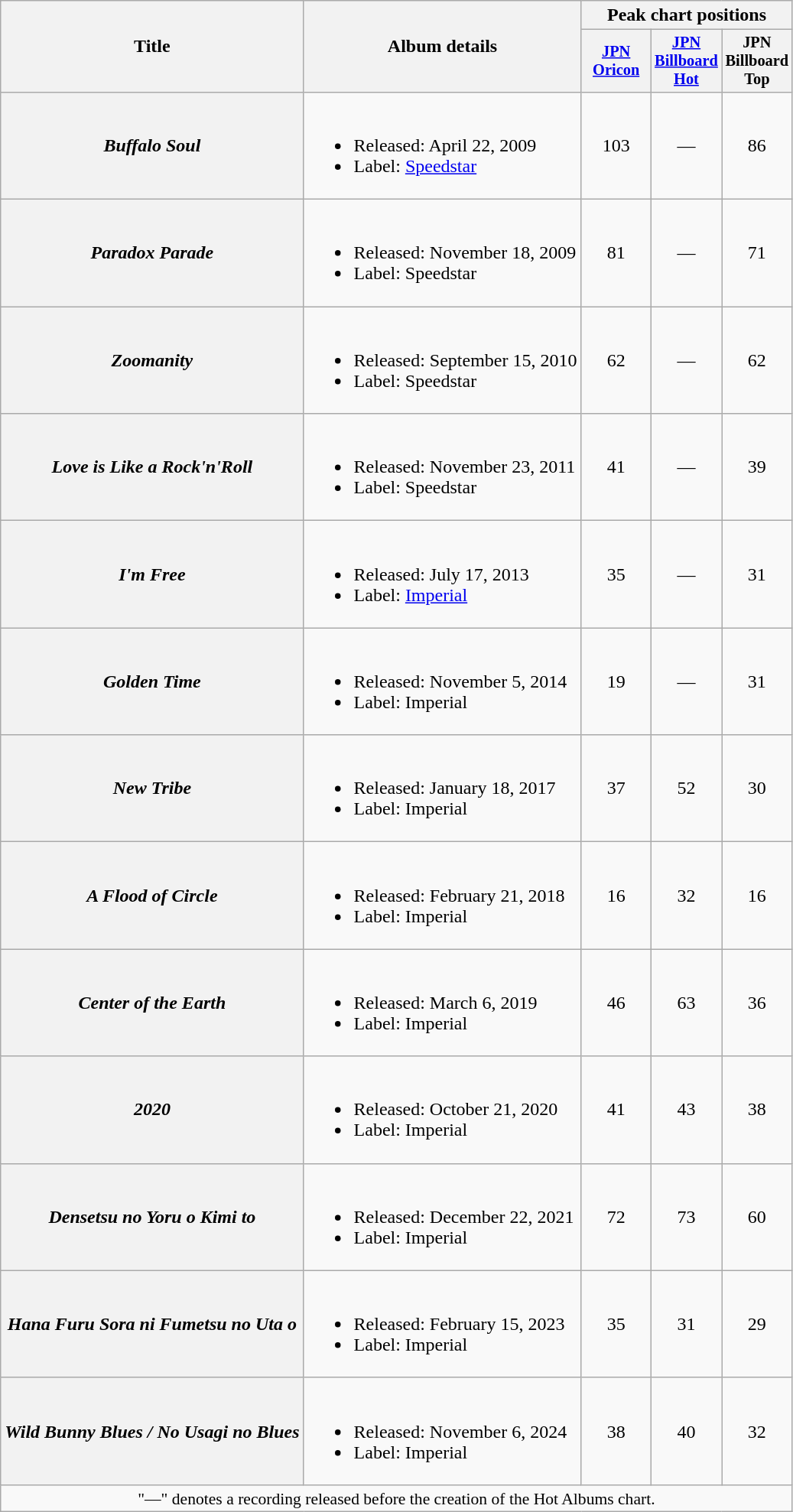<table class="wikitable plainrowheaders">
<tr>
<th scope="col" rowspan="2">Title</th>
<th scope="col" rowspan="2">Album details</th>
<th scope="col" colspan="3">Peak chart positions</th>
</tr>
<tr>
<th scope="col" style="width:4em;font-size:85%"><a href='#'>JPN<br>Oricon</a><br></th>
<th scope="col" style="width:4em;font-size:85%"><a href='#'>JPN<br>Billboard<br>Hot</a><br></th>
<th scope="col" style="width:4em;font-size:85%">JPN<br>Billboard<br>Top<br></th>
</tr>
<tr>
<th scope="row"><em>Buffalo Soul</em></th>
<td><br><ul><li>Released: April 22, 2009</li><li>Label: <a href='#'>Speedstar</a></li></ul></td>
<td align="center">103</td>
<td align="center">—</td>
<td align="center">86</td>
</tr>
<tr>
<th scope="row"><em>Paradox Parade</em></th>
<td><br><ul><li>Released: November 18, 2009</li><li>Label: Speedstar</li></ul></td>
<td align="center">81</td>
<td align="center">—</td>
<td align="center">71</td>
</tr>
<tr>
<th scope="row"><em>Zoomanity</em></th>
<td><br><ul><li>Released: September 15, 2010</li><li>Label: Speedstar</li></ul></td>
<td align="center">62</td>
<td align="center">—</td>
<td align="center">62</td>
</tr>
<tr>
<th scope="row"><em>Love is Like a Rock'n'Roll</em></th>
<td><br><ul><li>Released: November 23, 2011</li><li>Label: Speedstar</li></ul></td>
<td align="center">41</td>
<td align="center">—</td>
<td align="center">39</td>
</tr>
<tr>
<th scope="row"><em>I'm Free</em></th>
<td><br><ul><li>Released: July 17, 2013</li><li>Label: <a href='#'>Imperial</a></li></ul></td>
<td align="center">35</td>
<td align="center">—</td>
<td align="center">31</td>
</tr>
<tr>
<th scope="row"><em>Golden Time</em></th>
<td><br><ul><li>Released: November 5, 2014</li><li>Label: Imperial</li></ul></td>
<td align="center">19</td>
<td align="center">—</td>
<td align="center">31</td>
</tr>
<tr>
<th scope="row"><em>New Tribe</em></th>
<td><br><ul><li>Released: January 18, 2017</li><li>Label: Imperial</li></ul></td>
<td align="center">37</td>
<td align="center">52</td>
<td align="center">30</td>
</tr>
<tr>
<th scope="row"><em>A Flood of Circle</em></th>
<td><br><ul><li>Released: February 21, 2018</li><li>Label: Imperial</li></ul></td>
<td align="center">16</td>
<td align="center">32</td>
<td align="center">16</td>
</tr>
<tr>
<th scope="row"><em>Center of the Earth</em></th>
<td><br><ul><li>Released: March 6, 2019</li><li>Label: Imperial</li></ul></td>
<td align="center">46</td>
<td align="center">63</td>
<td align="center">36</td>
</tr>
<tr>
<th scope="row"><em>2020</em></th>
<td><br><ul><li>Released: October 21, 2020</li><li>Label: Imperial</li></ul></td>
<td align="center">41</td>
<td align="center">43</td>
<td align="center">38</td>
</tr>
<tr>
<th scope="row"><em>Densetsu no Yoru o Kimi to</em><br></th>
<td><br><ul><li>Released: December 22, 2021</li><li>Label: Imperial</li></ul></td>
<td align="center">72</td>
<td align="center">73</td>
<td align="center">60</td>
</tr>
<tr>
<th scope="row"><em>Hana Furu Sora ni Fumetsu no Uta o</em><br></th>
<td><br><ul><li>Released: February 15, 2023</li><li>Label: Imperial</li></ul></td>
<td align="center">35</td>
<td align="center">31</td>
<td align="center">29</td>
</tr>
<tr>
<th scope="row"><em>Wild Bunny Blues / No Usagi no Blues</em><br></th>
<td><br><ul><li>Released: November 6, 2024</li><li>Label: Imperial</li></ul></td>
<td align="center">38</td>
<td align="center">40</td>
<td align="center">32</td>
</tr>
<tr>
<td align="center" colspan="5" style="font-size:90%">"—" denotes a recording released before the creation of the Hot Albums chart.</td>
</tr>
</table>
